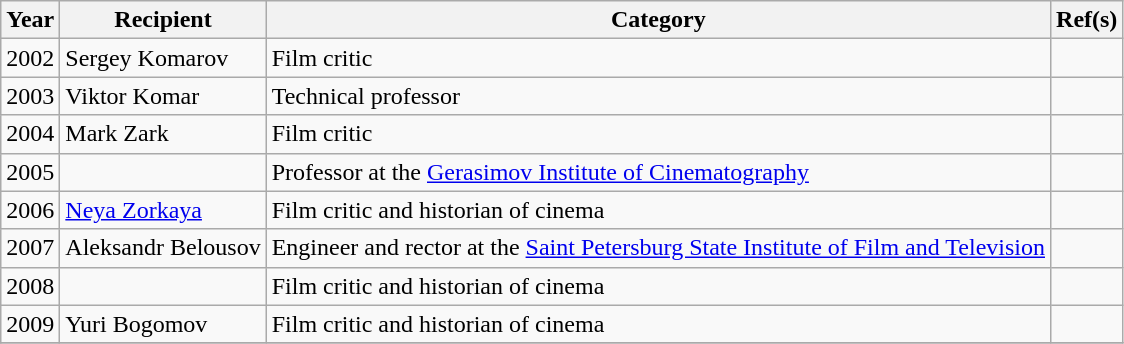<table class="wikitable sortable">
<tr>
<th scope="col">Year</th>
<th scope="col">Recipient</th>
<th scope="col">Category</th>
<th scope="col" class="unsortable">Ref(s)</th>
</tr>
<tr>
<td>2002</td>
<td>Sergey Komarov</td>
<td>Film critic</td>
<td></td>
</tr>
<tr>
<td>2003</td>
<td>Viktor Komar</td>
<td>Technical professor</td>
<td></td>
</tr>
<tr>
<td>2004</td>
<td>Mark Zark</td>
<td>Film critic</td>
<td></td>
</tr>
<tr>
<td>2005</td>
<td></td>
<td>Professor at the <a href='#'>Gerasimov Institute of Cinematography</a></td>
<td></td>
</tr>
<tr>
<td>2006</td>
<td><a href='#'>Neya Zorkaya</a></td>
<td>Film critic and historian of cinema</td>
<td></td>
</tr>
<tr>
<td>2007</td>
<td>Aleksandr Belousov</td>
<td>Engineer and rector at the <a href='#'>Saint Petersburg State Institute of Film and Television</a></td>
<td></td>
</tr>
<tr>
<td>2008</td>
<td></td>
<td>Film critic and historian of cinema</td>
<td></td>
</tr>
<tr>
<td>2009</td>
<td>Yuri Bogomov</td>
<td>Film critic and historian of cinema</td>
<td></td>
</tr>
<tr>
</tr>
</table>
